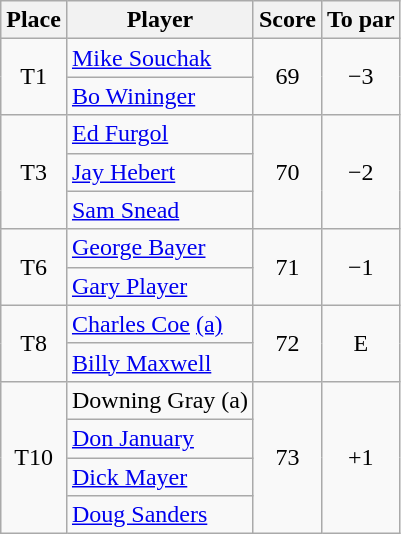<table class="wikitable">
<tr>
<th>Place</th>
<th>Player</th>
<th>Score</th>
<th>To par</th>
</tr>
<tr>
<td rowspan="2" align="center">T1</td>
<td> <a href='#'>Mike Souchak</a></td>
<td rowspan="2" align="center">69</td>
<td rowspan="2" align="center">−3</td>
</tr>
<tr>
<td> <a href='#'>Bo Wininger</a></td>
</tr>
<tr>
<td rowspan="3" align="center">T3</td>
<td> <a href='#'>Ed Furgol</a></td>
<td rowspan="3" align="center">70</td>
<td rowspan="3" align="center">−2</td>
</tr>
<tr>
<td> <a href='#'>Jay Hebert</a></td>
</tr>
<tr>
<td> <a href='#'>Sam Snead</a></td>
</tr>
<tr>
<td rowspan="2" align="center">T6</td>
<td> <a href='#'>George Bayer</a></td>
<td rowspan="2" align="center">71</td>
<td rowspan="2" align="center">−1</td>
</tr>
<tr>
<td> <a href='#'>Gary Player</a></td>
</tr>
<tr>
<td rowspan="2" align="center">T8</td>
<td> <a href='#'>Charles Coe</a> <a href='#'>(a)</a></td>
<td rowspan="2" align="center">72</td>
<td rowspan="2" align="center">E</td>
</tr>
<tr>
<td> <a href='#'>Billy Maxwell</a></td>
</tr>
<tr>
<td rowspan="4" align="center">T10</td>
<td> Downing Gray (a)</td>
<td rowspan="4" align="center">73</td>
<td rowspan="4" align="center">+1</td>
</tr>
<tr>
<td> <a href='#'>Don January</a></td>
</tr>
<tr>
<td> <a href='#'>Dick Mayer</a></td>
</tr>
<tr>
<td> <a href='#'>Doug Sanders</a></td>
</tr>
</table>
